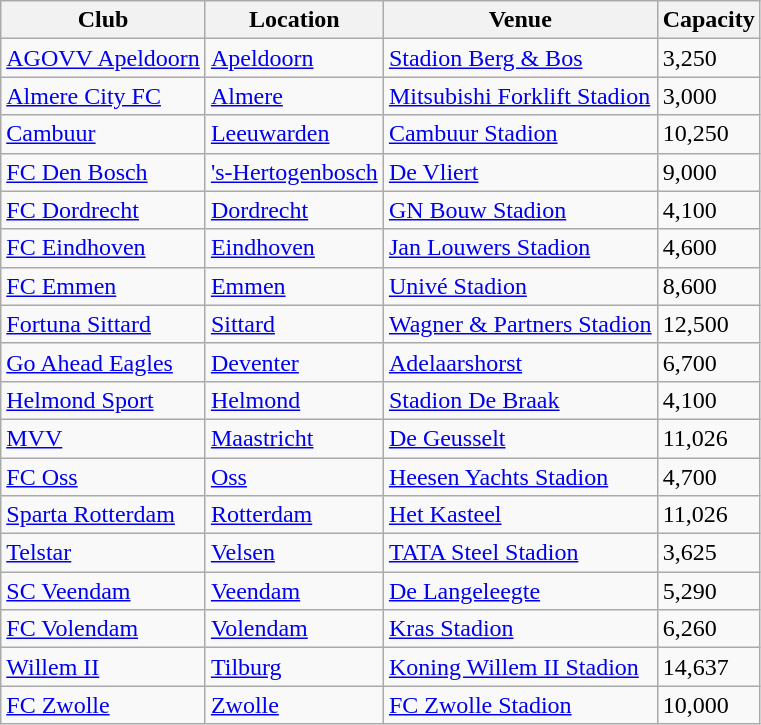<table class="wikitable sortable">
<tr>
<th>Club</th>
<th>Location</th>
<th>Venue</th>
<th>Capacity</th>
</tr>
<tr>
<td><a href='#'>AGOVV Apeldoorn</a></td>
<td><a href='#'>Apeldoorn</a></td>
<td><a href='#'>Stadion Berg & Bos</a></td>
<td>3,250</td>
</tr>
<tr>
<td><a href='#'>Almere City FC</a></td>
<td><a href='#'>Almere</a></td>
<td><a href='#'>Mitsubishi Forklift Stadion</a></td>
<td>3,000</td>
</tr>
<tr>
<td><a href='#'>Cambuur</a></td>
<td><a href='#'>Leeuwarden</a></td>
<td><a href='#'>Cambuur Stadion</a></td>
<td>10,250</td>
</tr>
<tr>
<td><a href='#'>FC Den Bosch</a></td>
<td><a href='#'>'s-Hertogenbosch</a></td>
<td><a href='#'>De Vliert</a></td>
<td>9,000</td>
</tr>
<tr>
<td><a href='#'>FC Dordrecht</a></td>
<td><a href='#'>Dordrecht</a></td>
<td><a href='#'>GN Bouw Stadion</a></td>
<td>4,100</td>
</tr>
<tr>
<td><a href='#'>FC Eindhoven</a></td>
<td><a href='#'>Eindhoven</a></td>
<td><a href='#'>Jan Louwers Stadion</a></td>
<td>4,600</td>
</tr>
<tr>
<td><a href='#'>FC Emmen</a></td>
<td><a href='#'>Emmen</a></td>
<td><a href='#'>Univé Stadion</a></td>
<td>8,600</td>
</tr>
<tr>
<td><a href='#'>Fortuna Sittard</a></td>
<td><a href='#'>Sittard</a></td>
<td><a href='#'>Wagner & Partners Stadion</a></td>
<td>12,500</td>
</tr>
<tr>
<td><a href='#'>Go Ahead Eagles</a></td>
<td><a href='#'>Deventer</a></td>
<td><a href='#'>Adelaarshorst</a></td>
<td>6,700</td>
</tr>
<tr>
<td><a href='#'>Helmond Sport</a></td>
<td><a href='#'>Helmond</a></td>
<td><a href='#'>Stadion De Braak</a></td>
<td>4,100</td>
</tr>
<tr>
<td><a href='#'>MVV</a></td>
<td><a href='#'>Maastricht</a></td>
<td><a href='#'>De Geusselt</a></td>
<td>11,026</td>
</tr>
<tr>
<td><a href='#'>FC Oss</a></td>
<td><a href='#'>Oss</a></td>
<td><a href='#'>Heesen Yachts Stadion</a></td>
<td>4,700</td>
</tr>
<tr>
<td><a href='#'>Sparta Rotterdam</a></td>
<td><a href='#'>Rotterdam</a></td>
<td><a href='#'>Het Kasteel</a></td>
<td>11,026</td>
</tr>
<tr>
<td><a href='#'>Telstar</a></td>
<td><a href='#'>Velsen</a></td>
<td><a href='#'>TATA Steel Stadion</a></td>
<td>3,625</td>
</tr>
<tr>
<td><a href='#'>SC Veendam</a></td>
<td><a href='#'>Veendam</a></td>
<td><a href='#'>De Langeleegte</a></td>
<td>5,290</td>
</tr>
<tr>
<td><a href='#'>FC Volendam</a></td>
<td><a href='#'>Volendam</a></td>
<td><a href='#'>Kras Stadion</a></td>
<td>6,260</td>
</tr>
<tr>
<td><a href='#'>Willem II</a></td>
<td><a href='#'>Tilburg</a></td>
<td><a href='#'>Koning Willem II Stadion</a></td>
<td>14,637</td>
</tr>
<tr>
<td><a href='#'>FC Zwolle</a></td>
<td><a href='#'>Zwolle</a></td>
<td><a href='#'>FC Zwolle Stadion</a></td>
<td>10,000</td>
</tr>
</table>
